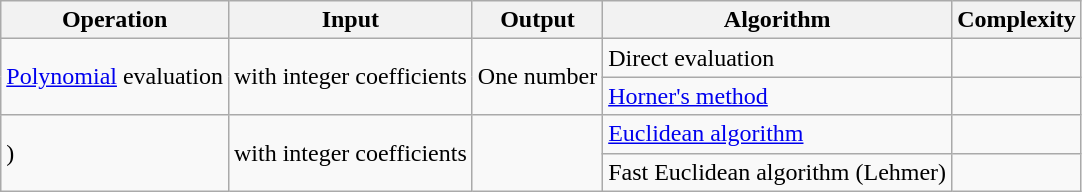<table class="wikitable">
<tr>
<th>Operation</th>
<th>Input</th>
<th>Output</th>
<th>Algorithm</th>
<th>Complexity</th>
</tr>
<tr>
<td rowspan=2><a href='#'>Polynomial</a> evaluation</td>
<td rowspan=2> with integer coefficients</td>
<td rowspan=2>One number</td>
<td>Direct evaluation</td>
<td></td>
</tr>
<tr>
<td><a href='#'>Horner's method</a></td>
<td></td>
</tr>
<tr>
<td rowspan=2>)</td>
<td rowspan=2> with integer coefficients</td>
<td rowspan=2></td>
<td><a href='#'>Euclidean algorithm</a></td>
<td></td>
</tr>
<tr>
<td>Fast Euclidean algorithm (Lehmer)</td>
<td></td>
</tr>
</table>
